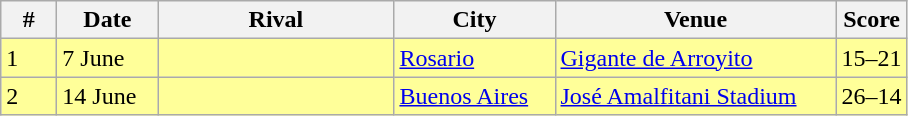<table class="wikitable sortable">
<tr>
<th width=30px>#</th>
<th width=60px>Date</th>
<th width=150px>Rival</th>
<th width=100px>City</th>
<th width=180px>Venue</th>
<th width=40px>Score</th>
</tr>
<tr bgcolor=#ffff99>
<td>1</td>
<td>7 June</td>
<td></td>
<td><a href='#'>Rosario</a></td>
<td><a href='#'>Gigante de Arroyito</a></td>
<td>15–21</td>
</tr>
<tr bgcolor=#ffff99>
<td>2</td>
<td>14 June</td>
<td></td>
<td><a href='#'>Buenos Aires</a></td>
<td><a href='#'>José Amalfitani Stadium</a></td>
<td>26–14</td>
</tr>
</table>
